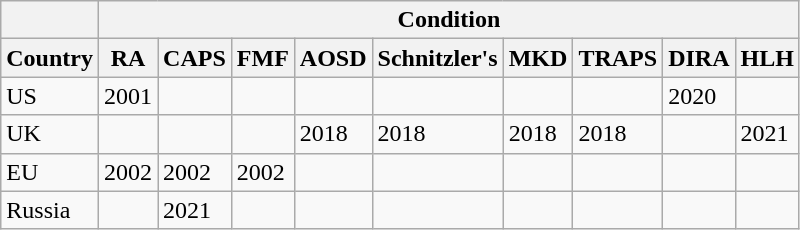<table class="wikitable">
<tr>
<th></th>
<th colspan="9">Condition</th>
</tr>
<tr>
<th>Country</th>
<th>RA</th>
<th>CAPS</th>
<th>FMF</th>
<th>AOSD</th>
<th>Schnitzler's</th>
<th>MKD</th>
<th>TRAPS</th>
<th>DIRA</th>
<th>HLH</th>
</tr>
<tr>
<td>US</td>
<td>2001</td>
<td></td>
<td></td>
<td></td>
<td></td>
<td></td>
<td></td>
<td>2020</td>
<td></td>
</tr>
<tr>
<td>UK</td>
<td></td>
<td></td>
<td></td>
<td>2018</td>
<td>2018</td>
<td>2018</td>
<td>2018</td>
<td></td>
<td>2021</td>
</tr>
<tr>
<td>EU</td>
<td>2002</td>
<td>2002</td>
<td>2002</td>
<td></td>
<td></td>
<td></td>
<td></td>
<td></td>
<td></td>
</tr>
<tr>
<td>Russia</td>
<td></td>
<td>2021</td>
<td></td>
<td></td>
<td></td>
<td></td>
<td></td>
<td></td>
<td></td>
</tr>
</table>
